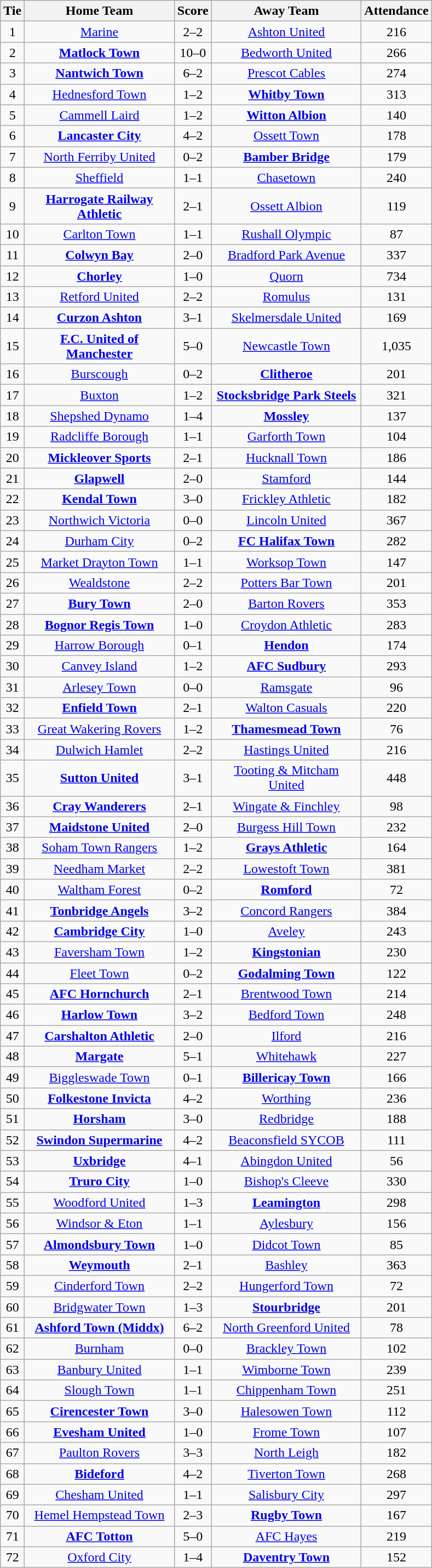<table class="wikitable" style="text-align:center;">
<tr>
<th width=20>Tie</th>
<th width=175>Home Team</th>
<th width=20>Score</th>
<th width=175>Away Team</th>
<th width=20>Attendance</th>
</tr>
<tr>
<td>1</td>
<td><a href='#'>Marine</a></td>
<td>2–2</td>
<td><a href='#'>Ashton United</a></td>
<td>216</td>
</tr>
<tr>
<td>2</td>
<td><strong><a href='#'>Matlock Town</a></strong></td>
<td>10–0</td>
<td><a href='#'>Bedworth United</a></td>
<td>266</td>
</tr>
<tr>
<td>3</td>
<td><strong><a href='#'>Nantwich Town</a></strong></td>
<td>6–2</td>
<td><a href='#'>Prescot Cables</a></td>
<td>274</td>
</tr>
<tr>
<td>4</td>
<td><a href='#'>Hednesford Town</a></td>
<td>1–2</td>
<td><strong><a href='#'>Whitby Town</a></strong></td>
<td>313</td>
</tr>
<tr>
<td>5</td>
<td><a href='#'>Cammell Laird</a></td>
<td>1–2</td>
<td><strong><a href='#'>Witton Albion</a></strong></td>
<td>140</td>
</tr>
<tr>
<td>6</td>
<td><strong><a href='#'>Lancaster City</a></strong></td>
<td>4–2</td>
<td><a href='#'>Ossett Town</a></td>
<td>178</td>
</tr>
<tr>
<td>7</td>
<td><a href='#'>North Ferriby United</a></td>
<td>0–2</td>
<td><strong><a href='#'>Bamber Bridge</a></strong></td>
<td>179</td>
</tr>
<tr>
<td>8</td>
<td><a href='#'>Sheffield</a></td>
<td>1–1</td>
<td><a href='#'>Chasetown</a></td>
<td>240</td>
</tr>
<tr>
<td>9</td>
<td><strong><a href='#'>Harrogate Railway Athletic</a></strong></td>
<td>2–1</td>
<td><a href='#'>Ossett Albion</a></td>
<td>119</td>
</tr>
<tr>
<td>10</td>
<td><a href='#'>Carlton Town</a></td>
<td>1–1</td>
<td><a href='#'>Rushall Olympic</a></td>
<td>87</td>
</tr>
<tr>
<td>11</td>
<td><strong><a href='#'>Colwyn Bay</a></strong></td>
<td>2–0</td>
<td><a href='#'>Bradford Park Avenue</a></td>
<td>337</td>
</tr>
<tr>
<td>12</td>
<td><strong><a href='#'>Chorley</a></strong></td>
<td>1–0</td>
<td><a href='#'>Quorn</a></td>
<td>734</td>
</tr>
<tr>
<td>13</td>
<td><a href='#'>Retford United</a></td>
<td>2–2</td>
<td><a href='#'>Romulus</a></td>
<td>131</td>
</tr>
<tr>
<td>14</td>
<td><strong><a href='#'>Curzon Ashton</a></strong></td>
<td>3–1</td>
<td><a href='#'>Skelmersdale United</a></td>
<td>169</td>
</tr>
<tr>
<td>15</td>
<td><strong><a href='#'>F.C. United of Manchester</a></strong></td>
<td>5–0</td>
<td><a href='#'>Newcastle Town</a></td>
<td>1,035</td>
</tr>
<tr>
<td>16</td>
<td><a href='#'>Burscough</a></td>
<td>0–2</td>
<td><strong><a href='#'>Clitheroe</a></strong></td>
<td>201</td>
</tr>
<tr>
<td>17</td>
<td><a href='#'>Buxton</a></td>
<td>1–2</td>
<td><strong><a href='#'>Stocksbridge Park Steels</a></strong></td>
<td>321</td>
</tr>
<tr>
<td>18</td>
<td><a href='#'>Shepshed Dynamo</a></td>
<td>1–4</td>
<td><strong><a href='#'>Mossley</a></strong></td>
<td>137</td>
</tr>
<tr>
<td>19</td>
<td><a href='#'>Radcliffe Borough</a></td>
<td>1–1</td>
<td><a href='#'>Garforth Town</a></td>
<td>104</td>
</tr>
<tr>
<td>20</td>
<td><strong><a href='#'>Mickleover Sports</a></strong></td>
<td>2–1</td>
<td><a href='#'>Hucknall Town</a></td>
<td>186</td>
</tr>
<tr>
<td>21</td>
<td><strong><a href='#'>Glapwell</a></strong></td>
<td>2–0</td>
<td><a href='#'>Stamford</a></td>
<td>144</td>
</tr>
<tr>
<td>22</td>
<td><strong><a href='#'>Kendal Town</a></strong></td>
<td>3–0</td>
<td><a href='#'>Frickley Athletic</a></td>
<td>182</td>
</tr>
<tr>
<td>23</td>
<td><a href='#'>Northwich Victoria</a></td>
<td>0–0</td>
<td><a href='#'>Lincoln United</a></td>
<td>367</td>
</tr>
<tr>
<td>24</td>
<td><a href='#'>Durham City</a></td>
<td>0–2</td>
<td><strong><a href='#'>FC Halifax Town</a></strong></td>
<td>282</td>
</tr>
<tr>
<td>25</td>
<td><a href='#'>Market Drayton Town</a></td>
<td>1–1</td>
<td><a href='#'>Worksop Town</a></td>
<td>147</td>
</tr>
<tr>
<td>26</td>
<td><a href='#'>Wealdstone</a></td>
<td>2–2</td>
<td><a href='#'>Potters Bar Town</a></td>
<td>201</td>
</tr>
<tr>
<td>27</td>
<td><strong><a href='#'>Bury Town</a></strong></td>
<td>2–0</td>
<td><a href='#'>Barton Rovers</a></td>
<td>353</td>
</tr>
<tr>
<td>28</td>
<td><strong><a href='#'>Bognor Regis Town</a></strong></td>
<td>1–0</td>
<td><a href='#'>Croydon Athletic</a></td>
<td>283</td>
</tr>
<tr>
<td>29</td>
<td><a href='#'>Harrow Borough</a></td>
<td>0–1</td>
<td><strong><a href='#'>Hendon</a></strong></td>
<td>174</td>
</tr>
<tr>
<td>30</td>
<td><a href='#'>Canvey Island</a></td>
<td>1–2</td>
<td><strong><a href='#'>AFC Sudbury</a></strong></td>
<td>293</td>
</tr>
<tr>
<td>31</td>
<td><a href='#'>Arlesey Town</a></td>
<td>0–0</td>
<td><a href='#'>Ramsgate</a></td>
<td>96</td>
</tr>
<tr>
<td>32</td>
<td><strong><a href='#'>Enfield Town</a></strong></td>
<td>2–1</td>
<td><a href='#'>Walton Casuals</a></td>
<td>220</td>
</tr>
<tr>
<td>33</td>
<td><a href='#'>Great Wakering Rovers</a></td>
<td>1–2</td>
<td><strong><a href='#'>Thamesmead Town</a></strong></td>
<td>76</td>
</tr>
<tr>
<td>34</td>
<td><a href='#'>Dulwich Hamlet</a></td>
<td>2–2</td>
<td><a href='#'>Hastings United</a></td>
<td>216</td>
</tr>
<tr>
<td>35</td>
<td><strong><a href='#'>Sutton United</a></strong></td>
<td>3–1</td>
<td><a href='#'>Tooting & Mitcham United</a></td>
<td>448</td>
</tr>
<tr>
<td>36</td>
<td><strong><a href='#'>Cray Wanderers</a></strong></td>
<td>2–1</td>
<td><a href='#'>Wingate & Finchley</a></td>
<td>98</td>
</tr>
<tr>
<td>37</td>
<td><strong><a href='#'>Maidstone United</a></strong></td>
<td>2–0</td>
<td><a href='#'>Burgess Hill Town</a></td>
<td>232</td>
</tr>
<tr>
<td>38</td>
<td><a href='#'>Soham Town Rangers</a></td>
<td>1–2</td>
<td><strong><a href='#'>Grays Athletic</a></strong></td>
<td>164</td>
</tr>
<tr>
<td>39</td>
<td><a href='#'>Needham Market</a></td>
<td>2–2</td>
<td><a href='#'>Lowestoft Town</a></td>
<td>381</td>
</tr>
<tr>
<td>40</td>
<td><a href='#'>Waltham Forest</a></td>
<td>0–2</td>
<td><strong><a href='#'>Romford</a></strong></td>
<td>72</td>
</tr>
<tr>
<td>41</td>
<td><strong><a href='#'>Tonbridge Angels</a></strong></td>
<td>3–2</td>
<td><a href='#'>Concord Rangers</a></td>
<td>384</td>
</tr>
<tr>
<td>42</td>
<td><strong><a href='#'>Cambridge City</a></strong></td>
<td>1–0</td>
<td><a href='#'>Aveley</a></td>
<td>243</td>
</tr>
<tr>
<td>43</td>
<td><a href='#'>Faversham Town</a></td>
<td>1–2</td>
<td><strong><a href='#'>Kingstonian</a></strong></td>
<td>230</td>
</tr>
<tr>
<td>44</td>
<td><a href='#'>Fleet Town</a></td>
<td>0–2</td>
<td><strong><a href='#'>Godalming Town</a></strong></td>
<td>122</td>
</tr>
<tr>
<td>45</td>
<td><strong><a href='#'>AFC Hornchurch</a></strong></td>
<td>2–1</td>
<td><a href='#'>Brentwood Town</a></td>
<td>214</td>
</tr>
<tr>
<td>46</td>
<td><strong><a href='#'>Harlow Town</a></strong></td>
<td>3–2</td>
<td><a href='#'>Bedford Town</a></td>
<td>248</td>
</tr>
<tr>
<td>47</td>
<td><strong><a href='#'>Carshalton Athletic</a></strong></td>
<td>2–0</td>
<td><a href='#'>Ilford</a></td>
<td>216</td>
</tr>
<tr>
<td>48</td>
<td><strong><a href='#'>Margate</a></strong></td>
<td>5–1</td>
<td><a href='#'>Whitehawk</a></td>
<td>227</td>
</tr>
<tr>
<td>49</td>
<td><a href='#'>Biggleswade Town</a></td>
<td>0–1</td>
<td><strong><a href='#'>Billericay Town</a></strong></td>
<td>166</td>
</tr>
<tr>
<td>50</td>
<td><strong><a href='#'>Folkestone Invicta</a></strong></td>
<td>4–2</td>
<td><a href='#'>Worthing</a></td>
<td>236</td>
</tr>
<tr>
<td>51</td>
<td><strong><a href='#'>Horsham</a></strong></td>
<td>3–0</td>
<td><a href='#'>Redbridge</a></td>
<td>188</td>
</tr>
<tr>
<td>52</td>
<td><strong><a href='#'>Swindon Supermarine</a></strong></td>
<td>4–2</td>
<td><a href='#'>Beaconsfield SYCOB</a></td>
<td>111</td>
</tr>
<tr>
<td>53</td>
<td><strong><a href='#'>Uxbridge</a></strong></td>
<td>4–1</td>
<td><a href='#'>Abingdon United</a></td>
<td>56</td>
</tr>
<tr>
<td>54</td>
<td><strong><a href='#'>Truro City</a></strong></td>
<td>1–0</td>
<td><a href='#'>Bishop's Cleeve</a></td>
<td>330</td>
</tr>
<tr>
<td>55</td>
<td><a href='#'>Woodford United</a></td>
<td>1–3</td>
<td><strong><a href='#'>Leamington</a></strong></td>
<td>298</td>
</tr>
<tr>
<td>56</td>
<td><a href='#'>Windsor & Eton</a></td>
<td>1–1</td>
<td><a href='#'>Aylesbury</a></td>
<td>156</td>
</tr>
<tr>
<td>57</td>
<td><strong><a href='#'>Almondsbury Town</a></strong></td>
<td>1–0</td>
<td><a href='#'>Didcot Town</a></td>
<td>85</td>
</tr>
<tr>
<td>58</td>
<td><strong><a href='#'>Weymouth</a></strong></td>
<td>2–1</td>
<td><a href='#'>Bashley</a></td>
<td>363</td>
</tr>
<tr>
<td>59</td>
<td><a href='#'>Cinderford Town</a></td>
<td>2–2</td>
<td><a href='#'>Hungerford Town</a></td>
<td>72</td>
</tr>
<tr>
<td>60</td>
<td><a href='#'>Bridgwater Town</a></td>
<td>1–3</td>
<td><strong><a href='#'>Stourbridge</a></strong></td>
<td>201</td>
</tr>
<tr>
<td>61</td>
<td><strong><a href='#'>Ashford Town (Middx)</a></strong></td>
<td>6–2</td>
<td><a href='#'>North Greenford United</a></td>
<td>78</td>
</tr>
<tr>
<td>62</td>
<td><a href='#'>Burnham</a></td>
<td>0–0</td>
<td><a href='#'>Brackley Town</a></td>
<td>102</td>
</tr>
<tr>
<td>63</td>
<td><a href='#'>Banbury United</a></td>
<td>1–1</td>
<td><a href='#'>Wimborne Town</a></td>
<td>239</td>
</tr>
<tr>
<td>64</td>
<td><a href='#'>Slough Town</a></td>
<td>1–1</td>
<td><a href='#'>Chippenham Town</a></td>
<td>251</td>
</tr>
<tr>
<td>65</td>
<td><strong><a href='#'>Cirencester Town</a></strong></td>
<td>3–0</td>
<td><a href='#'>Halesowen Town</a></td>
<td>112</td>
</tr>
<tr>
<td>66</td>
<td><strong><a href='#'>Evesham United</a></strong></td>
<td>1–0</td>
<td><a href='#'>Frome Town</a></td>
<td>107</td>
</tr>
<tr>
<td>67</td>
<td><a href='#'>Paulton Rovers</a></td>
<td>3–3</td>
<td><a href='#'>North Leigh</a></td>
<td>182</td>
</tr>
<tr>
<td>68</td>
<td><strong><a href='#'>Bideford</a></strong></td>
<td>4–2</td>
<td><a href='#'>Tiverton Town</a></td>
<td>268</td>
</tr>
<tr>
<td>69</td>
<td><a href='#'>Chesham United</a></td>
<td>1–1</td>
<td><a href='#'>Salisbury City</a></td>
<td>297</td>
</tr>
<tr>
<td>70</td>
<td><a href='#'>Hemel Hempstead Town</a></td>
<td>2–3</td>
<td><strong><a href='#'>Rugby Town</a></strong></td>
<td>167</td>
</tr>
<tr>
<td>71</td>
<td><strong><a href='#'>AFC Totton</a></strong></td>
<td>5–0</td>
<td><a href='#'>AFC Hayes</a></td>
<td>219</td>
</tr>
<tr>
<td>72</td>
<td><a href='#'>Oxford City</a></td>
<td>1–4</td>
<td><strong><a href='#'>Daventry Town</a></strong></td>
<td>152</td>
</tr>
</table>
